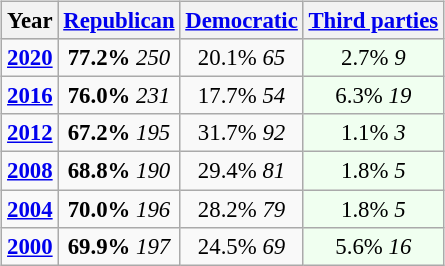<table class="wikitable" style="float:right; font-size:95%;">
<tr bgcolor=lightgrey>
<th>Year</th>
<th><a href='#'>Republican</a></th>
<th><a href='#'>Democratic</a></th>
<th><a href='#'>Third parties</a></th>
</tr>
<tr>
<td style="text-align:center;" ><strong><a href='#'>2020</a></strong></td>
<td style="text-align:center;" ><strong>77.2%</strong> <em>250</em></td>
<td style="text-align:center;" >20.1% <em>65</em></td>
<td style="text-align:center; background:honeyDew;">2.7% <em>9</em></td>
</tr>
<tr>
<td style="text-align:center;" ><strong><a href='#'>2016</a></strong></td>
<td style="text-align:center;" ><strong>76.0%</strong> <em>231</em></td>
<td style="text-align:center;" >17.7% <em>54</em></td>
<td style="text-align:center; background:honeyDew;">6.3% <em>19</em></td>
</tr>
<tr>
<td style="text-align:center;" ><strong><a href='#'>2012</a></strong></td>
<td style="text-align:center;" ><strong>67.2%</strong> <em>195</em></td>
<td style="text-align:center;" >31.7% <em>92</em></td>
<td style="text-align:center; background:honeyDew;">1.1% <em>3</em></td>
</tr>
<tr>
<td style="text-align:center;" ><strong><a href='#'>2008</a></strong></td>
<td style="text-align:center;" ><strong>68.8%</strong> <em>190</em></td>
<td style="text-align:center;" >29.4% <em>81</em></td>
<td style="text-align:center; background:honeyDew;">1.8% <em>5</em></td>
</tr>
<tr>
<td style="text-align:center;" ><strong><a href='#'>2004</a></strong></td>
<td style="text-align:center;" ><strong>70.0%</strong> <em>196</em></td>
<td style="text-align:center;" >28.2% <em>79</em></td>
<td style="text-align:center; background:honeyDew;">1.8% <em>5</em></td>
</tr>
<tr>
<td style="text-align:center;" ><strong><a href='#'>2000</a></strong></td>
<td style="text-align:center;" ><strong>69.9%</strong> <em>197</em></td>
<td style="text-align:center;" >24.5% <em>69</em></td>
<td style="text-align:center; background:honeyDew;">5.6% <em>16</em></td>
</tr>
</table>
